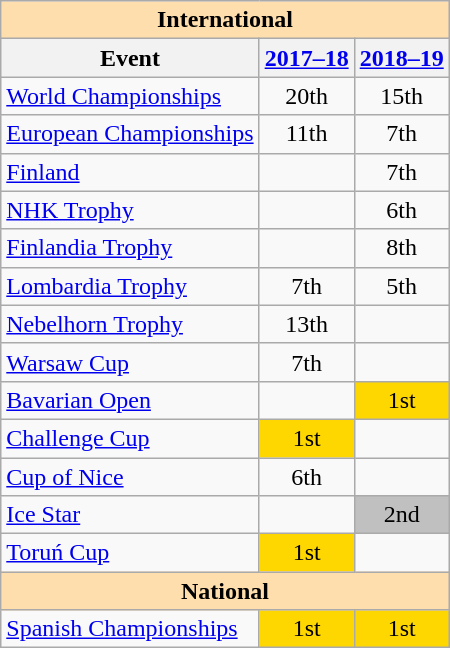<table class="wikitable" style="text-align:center">
<tr>
<th style="background-color: #ffdead; " colspan=3 align=center>International</th>
</tr>
<tr>
<th>Event</th>
<th><a href='#'>2017–18</a></th>
<th><a href='#'>2018–19</a></th>
</tr>
<tr>
<td align=left><a href='#'>World Championships</a></td>
<td>20th</td>
<td>15th</td>
</tr>
<tr>
<td align=left><a href='#'>European Championships</a></td>
<td>11th</td>
<td>7th</td>
</tr>
<tr>
<td align=left> <a href='#'>Finland</a></td>
<td></td>
<td>7th</td>
</tr>
<tr>
<td align=left> <a href='#'>NHK Trophy</a></td>
<td></td>
<td>6th</td>
</tr>
<tr>
<td align=left> <a href='#'>Finlandia Trophy</a></td>
<td></td>
<td>8th</td>
</tr>
<tr>
<td align=left> <a href='#'>Lombardia Trophy</a></td>
<td>7th</td>
<td>5th</td>
</tr>
<tr>
<td align=left> <a href='#'>Nebelhorn Trophy</a></td>
<td>13th</td>
<td></td>
</tr>
<tr>
<td align=left> <a href='#'>Warsaw Cup</a></td>
<td>7th</td>
<td></td>
</tr>
<tr>
<td align=left><a href='#'>Bavarian Open</a></td>
<td></td>
<td bgcolor=gold>1st</td>
</tr>
<tr>
<td align=left><a href='#'>Challenge Cup</a></td>
<td bgcolor=gold>1st</td>
<td></td>
</tr>
<tr>
<td align=left><a href='#'>Cup of Nice</a></td>
<td>6th</td>
<td></td>
</tr>
<tr>
<td align=left><a href='#'>Ice Star</a></td>
<td></td>
<td bgcolor=silver>2nd</td>
</tr>
<tr>
<td align=left><a href='#'>Toruń Cup</a></td>
<td bgcolor=gold>1st</td>
<td></td>
</tr>
<tr>
<th style="background-color: #ffdead; " colspan=3 align=center>National</th>
</tr>
<tr>
<td align=left><a href='#'>Spanish Championships</a></td>
<td bgcolor=gold>1st</td>
<td bgcolor=gold>1st</td>
</tr>
</table>
